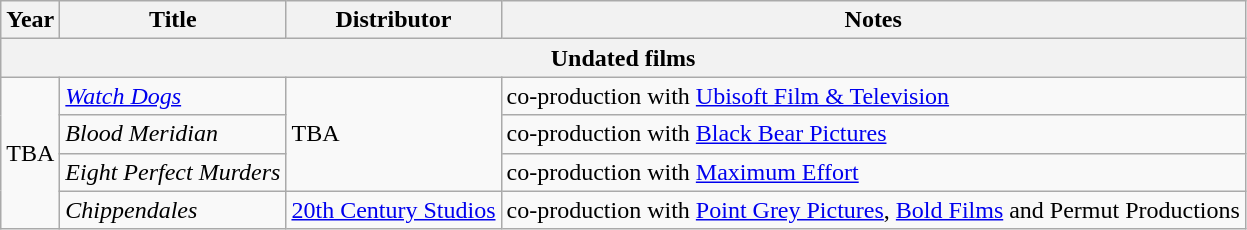<table class="wikitable sortable">
<tr>
<th>Year</th>
<th>Title</th>
<th>Distributor</th>
<th>Notes</th>
</tr>
<tr>
<th colspan="4">Undated films</th>
</tr>
<tr>
<td rowspan="4">TBA</td>
<td><em><a href='#'>Watch Dogs</a></em></td>
<td rowspan="3">TBA</td>
<td>co-production with <a href='#'>Ubisoft Film & Television</a></td>
</tr>
<tr>
<td><em>Blood Meridian</em></td>
<td>co-production with <a href='#'>Black Bear Pictures</a></td>
</tr>
<tr>
<td><em>Eight Perfect Murders</em></td>
<td>co-production with <a href='#'>Maximum Effort</a></td>
</tr>
<tr>
<td><em>Chippendales</em></td>
<td><a href='#'>20th Century Studios</a></td>
<td>co-production with <a href='#'>Point Grey Pictures</a>, <a href='#'>Bold Films</a> and Permut Productions</td>
</tr>
</table>
